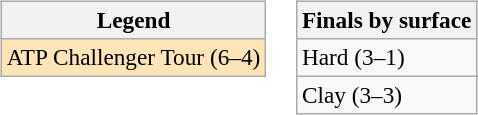<table>
<tr valign=top>
<td><br><table class="wikitable" style=font-size:97%>
<tr>
<th>Legend</th>
</tr>
<tr style="background:moccasin;">
<td>ATP Challenger Tour (6–4)</td>
</tr>
</table>
</td>
<td><br><table class="wikitable" style=font-size:97%>
<tr>
<th>Finals by surface</th>
</tr>
<tr>
<td>Hard (3–1)</td>
</tr>
<tr>
<td>Clay (3–3)</td>
</tr>
</table>
</td>
</tr>
</table>
